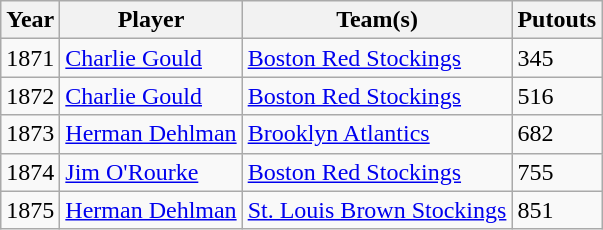<table class="wikitable sortable">
<tr>
<th>Year</th>
<th>Player</th>
<th>Team(s)</th>
<th>Putouts</th>
</tr>
<tr>
<td>1871</td>
<td><a href='#'>Charlie Gould</a></td>
<td><a href='#'>Boston Red Stockings</a></td>
<td>345</td>
</tr>
<tr>
<td>1872</td>
<td><a href='#'>Charlie Gould</a></td>
<td><a href='#'>Boston Red Stockings</a></td>
<td>516</td>
</tr>
<tr>
<td>1873</td>
<td><a href='#'>Herman Dehlman</a></td>
<td><a href='#'>Brooklyn Atlantics</a></td>
<td>682</td>
</tr>
<tr>
<td>1874</td>
<td><a href='#'>Jim O'Rourke</a></td>
<td><a href='#'>Boston Red Stockings</a></td>
<td>755</td>
</tr>
<tr>
<td>1875</td>
<td><a href='#'>Herman Dehlman</a></td>
<td><a href='#'>St. Louis Brown Stockings</a></td>
<td>851</td>
</tr>
</table>
